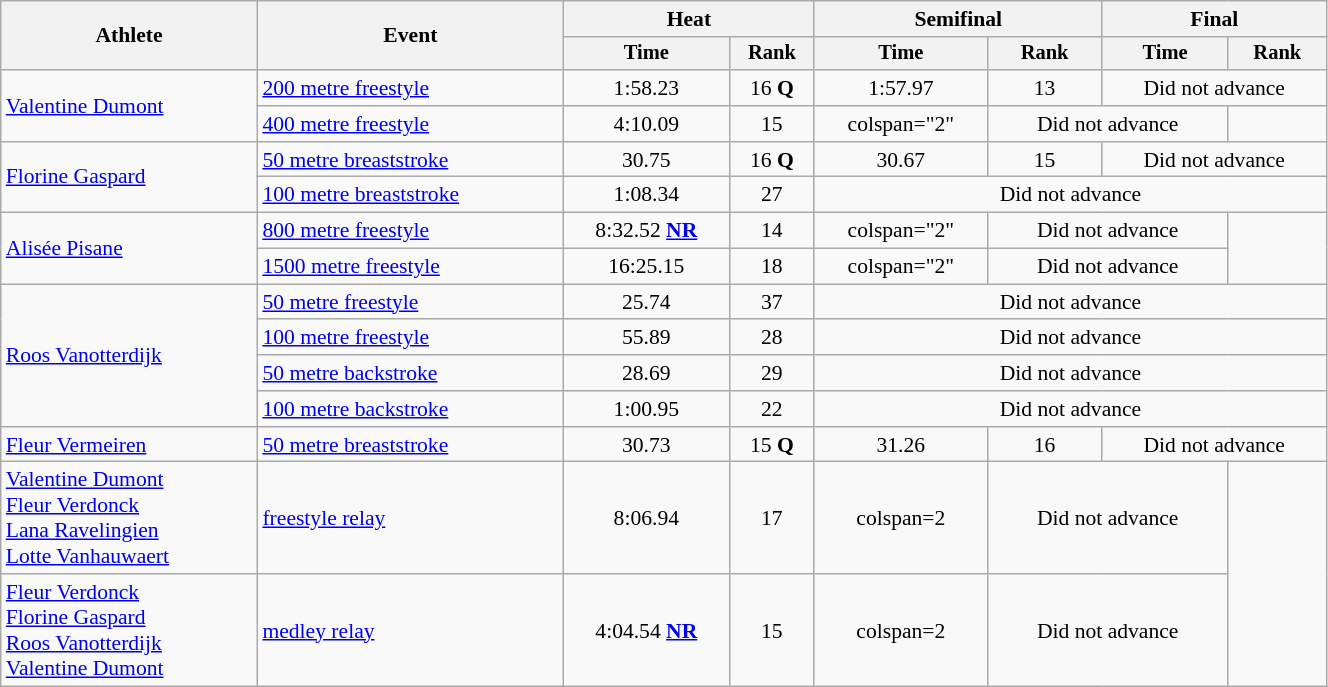<table class="wikitable" style="text-align:center; font-size:90%; width:70%;">
<tr>
<th rowspan="2">Athlete</th>
<th rowspan="2">Event</th>
<th colspan="2">Heat</th>
<th colspan="2">Semifinal</th>
<th colspan="2">Final</th>
</tr>
<tr style="font-size:95%">
<th>Time</th>
<th>Rank</th>
<th>Time</th>
<th>Rank</th>
<th>Time</th>
<th>Rank</th>
</tr>
<tr>
<td align=left rowspan=2><a href='#'>Valentine Dumont</a></td>
<td align=left><a href='#'>200 metre freestyle</a></td>
<td>1:58.23</td>
<td>16 <strong>Q</strong></td>
<td>1:57.97</td>
<td>13</td>
<td colspan="2">Did not advance</td>
</tr>
<tr>
<td align=left><a href='#'>400 metre freestyle</a></td>
<td>4:10.09</td>
<td>15</td>
<td>colspan="2" </td>
<td colspan="2">Did not advance</td>
</tr>
<tr>
<td align=left rowspan=2><a href='#'>Florine Gaspard</a></td>
<td align=left><a href='#'>50 metre breaststroke</a></td>
<td>30.75</td>
<td>16 <strong>Q</strong></td>
<td>30.67</td>
<td>15</td>
<td colspan="2">Did not advance</td>
</tr>
<tr>
<td align=left><a href='#'>100 metre breaststroke</a></td>
<td>1:08.34</td>
<td>27</td>
<td colspan=4>Did not advance</td>
</tr>
<tr>
<td align=left rowspan=2><a href='#'>Alisée Pisane</a></td>
<td align=left><a href='#'>800 metre freestyle</a></td>
<td>8:32.52 <strong><a href='#'>NR</a></strong></td>
<td>14</td>
<td>colspan="2" </td>
<td colspan="2">Did not advance</td>
</tr>
<tr>
<td align=left><a href='#'>1500 metre freestyle</a></td>
<td>16:25.15</td>
<td>18</td>
<td>colspan="2" </td>
<td colspan="2">Did not advance</td>
</tr>
<tr>
<td align=left rowspan=4><a href='#'>Roos Vanotterdijk</a></td>
<td align=left><a href='#'>50 metre freestyle</a></td>
<td>25.74</td>
<td>37</td>
<td colspan=4>Did not advance</td>
</tr>
<tr>
<td align=left><a href='#'>100 metre freestyle</a></td>
<td>55.89</td>
<td>28</td>
<td colspan=4>Did not advance</td>
</tr>
<tr>
<td align=left><a href='#'>50 metre backstroke</a></td>
<td>28.69</td>
<td>29</td>
<td colspan=4>Did not advance</td>
</tr>
<tr>
<td align=left><a href='#'>100 metre backstroke</a></td>
<td>1:00.95</td>
<td>22</td>
<td colspan=4>Did not advance</td>
</tr>
<tr>
<td align=left><a href='#'>Fleur Vermeiren</a></td>
<td align=left><a href='#'>50 metre breaststroke</a></td>
<td>30.73</td>
<td>15 <strong>Q</strong></td>
<td>31.26</td>
<td>16</td>
<td colspan=2>Did not advance</td>
</tr>
<tr>
<td align=left><a href='#'>Valentine Dumont</a>  <br> <a href='#'>Fleur Verdonck</a> <br> <a href='#'>Lana Ravelingien</a> <br> <a href='#'>Lotte Vanhauwaert</a></td>
<td align=left><a href='#'> freestyle relay</a></td>
<td>8:06.94</td>
<td>17</td>
<td>colspan=2 </td>
<td colspan=2>Did not advance</td>
</tr>
<tr>
<td align=left><a href='#'>Fleur Verdonck</a> <br> <a href='#'>Florine Gaspard</a> <br> <a href='#'>Roos Vanotterdijk</a> <br> <a href='#'>Valentine Dumont</a></td>
<td align=left><a href='#'> medley relay</a></td>
<td>4:04.54 <strong><a href='#'>NR</a></strong></td>
<td>15</td>
<td>colspan=2 </td>
<td colspan=2>Did not advance</td>
</tr>
</table>
